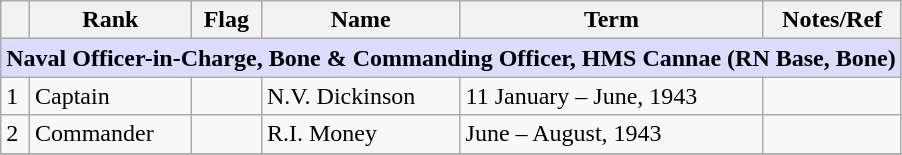<table class="wikitable">
<tr>
<th></th>
<th>Rank</th>
<th>Flag</th>
<th>Name</th>
<th>Term</th>
<th>Notes/Ref</th>
</tr>
<tr>
<td colspan="6" align="center" style="background:#dcdcfe;"><strong>Naval Officer-in-Charge, Bone & Commanding Officer, HMS Cannae (RN Base, Bone)</strong></td>
</tr>
<tr>
<td>1</td>
<td>Captain</td>
<td></td>
<td>N.V. Dickinson</td>
<td>11 January – June, 1943</td>
<td></td>
</tr>
<tr>
<td>2</td>
<td>Commander</td>
<td></td>
<td>R.I. Money</td>
<td>June – August, 1943</td>
<td></td>
</tr>
<tr>
</tr>
</table>
